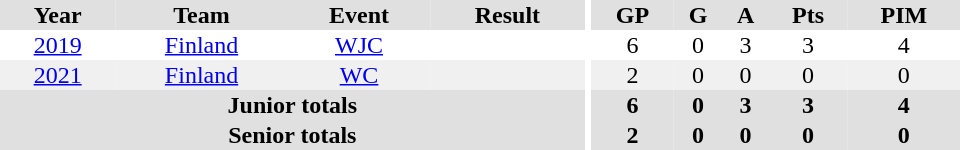<table border="0" cellpadding="1" cellspacing="0" ID="Table3" style="text-align:center; width:40em">
<tr bgcolor="#e0e0e0">
<th>Year</th>
<th>Team</th>
<th>Event</th>
<th>Result</th>
<th rowspan="102" bgcolor="#ffffff"></th>
<th>GP</th>
<th>G</th>
<th>A</th>
<th>Pts</th>
<th>PIM</th>
</tr>
<tr>
<td><a href='#'>2019</a></td>
<td><a href='#'>Finland</a></td>
<td><a href='#'>WJC</a></td>
<td></td>
<td>6</td>
<td>0</td>
<td>3</td>
<td>3</td>
<td>4</td>
</tr>
<tr bgcolor="#f0f0f0">
<td><a href='#'>2021</a></td>
<td><a href='#'>Finland</a></td>
<td><a href='#'>WC</a></td>
<td></td>
<td>2</td>
<td>0</td>
<td>0</td>
<td>0</td>
<td>0</td>
</tr>
<tr bgcolor="#e0e0e0">
<th colspan="4">Junior totals</th>
<th>6</th>
<th>0</th>
<th>3</th>
<th>3</th>
<th>4</th>
</tr>
<tr bgcolor="#e0e0e0">
<th colspan="4">Senior totals</th>
<th>2</th>
<th>0</th>
<th>0</th>
<th>0</th>
<th>0</th>
</tr>
</table>
